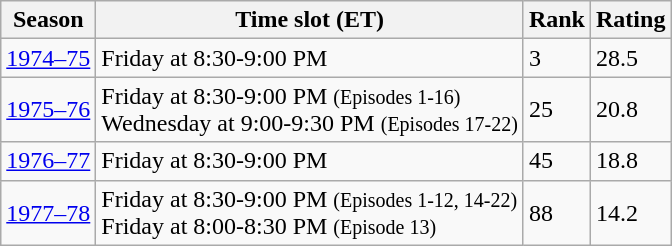<table class="wikitable">
<tr>
<th>Season</th>
<th>Time slot (ET)</th>
<th>Rank</th>
<th>Rating</th>
</tr>
<tr>
<td><a href='#'>1974–75</a></td>
<td>Friday at 8:30-9:00 PM</td>
<td>3</td>
<td>28.5</td>
</tr>
<tr>
<td><a href='#'>1975–76</a></td>
<td>Friday at 8:30-9:00 PM <small>(Episodes 1-16)</small><br>Wednesday at 9:00-9:30 PM <small>(Episodes 17-22)</small></td>
<td>25</td>
<td>20.8</td>
</tr>
<tr>
<td><a href='#'>1976–77</a></td>
<td>Friday at 8:30-9:00 PM</td>
<td>45</td>
<td>18.8</td>
</tr>
<tr>
<td><a href='#'>1977–78</a></td>
<td>Friday at 8:30-9:00 PM <small>(Episodes 1-12, 14-22)</small><br>Friday at 8:00-8:30 PM <small>(Episode 13)</small></td>
<td>88</td>
<td>14.2</td>
</tr>
</table>
